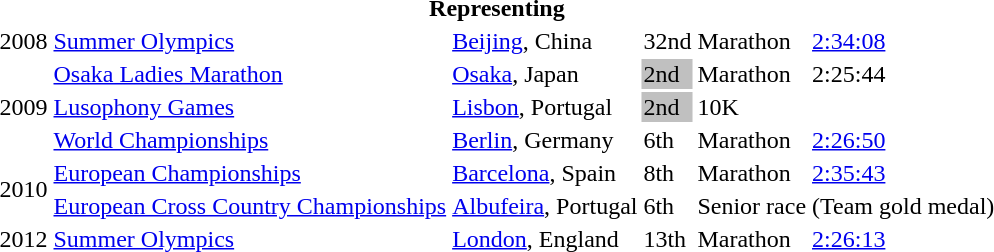<table>
<tr>
<th colspan="6">Representing </th>
</tr>
<tr>
<td>2008</td>
<td><a href='#'>Summer Olympics</a></td>
<td><a href='#'>Beijing</a>, China</td>
<td>32nd</td>
<td>Marathon</td>
<td><a href='#'>2:34:08</a></td>
</tr>
<tr>
<td rowspan=3>2009</td>
<td><a href='#'>Osaka Ladies Marathon</a></td>
<td><a href='#'>Osaka</a>, Japan</td>
<td bgcolor=silver>2nd</td>
<td>Marathon</td>
<td>2:25:44</td>
</tr>
<tr>
<td><a href='#'>Lusophony Games</a></td>
<td><a href='#'>Lisbon</a>, Portugal</td>
<td bgcolor=silver>2nd</td>
<td>10K</td>
<td></td>
</tr>
<tr>
<td><a href='#'>World Championships</a></td>
<td><a href='#'>Berlin</a>, Germany</td>
<td>6th</td>
<td>Marathon</td>
<td><a href='#'>2:26:50</a></td>
</tr>
<tr>
<td rowspan=2>2010</td>
<td><a href='#'>European Championships</a></td>
<td><a href='#'>Barcelona</a>, Spain</td>
<td>8th</td>
<td>Marathon</td>
<td><a href='#'>2:35:43</a></td>
</tr>
<tr>
<td><a href='#'>European Cross Country Championships</a></td>
<td><a href='#'>Albufeira</a>, Portugal</td>
<td>6th</td>
<td>Senior race</td>
<td>(Team gold medal)</td>
</tr>
<tr>
<td>2012</td>
<td><a href='#'>Summer Olympics</a></td>
<td><a href='#'>London</a>, England</td>
<td>13th</td>
<td>Marathon</td>
<td><a href='#'>2:26:13</a></td>
</tr>
</table>
